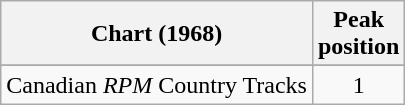<table class="wikitable sortable">
<tr>
<th align="left">Chart (1968)</th>
<th align="center">Peak<br>position</th>
</tr>
<tr>
</tr>
<tr>
<td align="left">Canadian <em>RPM</em> Country Tracks</td>
<td align="center">1</td>
</tr>
</table>
